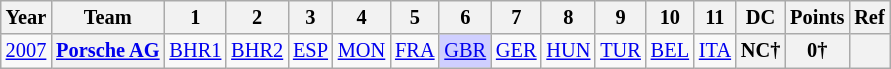<table class="wikitable" style="text-align:center; font-size:85%">
<tr>
<th>Year</th>
<th>Team</th>
<th>1</th>
<th>2</th>
<th>3</th>
<th>4</th>
<th>5</th>
<th>6</th>
<th>7</th>
<th>8</th>
<th>9</th>
<th>10</th>
<th>11</th>
<th>DC</th>
<th>Points</th>
<th>Ref</th>
</tr>
<tr>
<td><a href='#'>2007</a></td>
<th nowrap><a href='#'>Porsche AG</a></th>
<td><a href='#'>BHR1</a></td>
<td><a href='#'>BHR2</a></td>
<td><a href='#'>ESP</a></td>
<td><a href='#'>MON</a></td>
<td><a href='#'>FRA</a></td>
<td style="background:#CFCFFF;"><a href='#'>GBR</a><br></td>
<td><a href='#'>GER</a></td>
<td><a href='#'>HUN</a></td>
<td><a href='#'>TUR</a></td>
<td><a href='#'>BEL</a></td>
<td><a href='#'>ITA</a></td>
<th>NC†</th>
<th>0†</th>
<th></th>
</tr>
</table>
